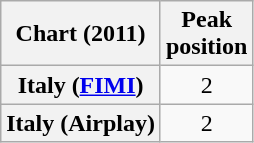<table class="wikitable plainrowheaders" style="text-align:center">
<tr>
<th scope="col">Chart (2011)</th>
<th scope="col">Peak<br>position</th>
</tr>
<tr>
<th scope="row">Italy (<a href='#'>FIMI</a>)</th>
<td>2</td>
</tr>
<tr>
<th scope="row">Italy (Airplay)</th>
<td>2</td>
</tr>
</table>
